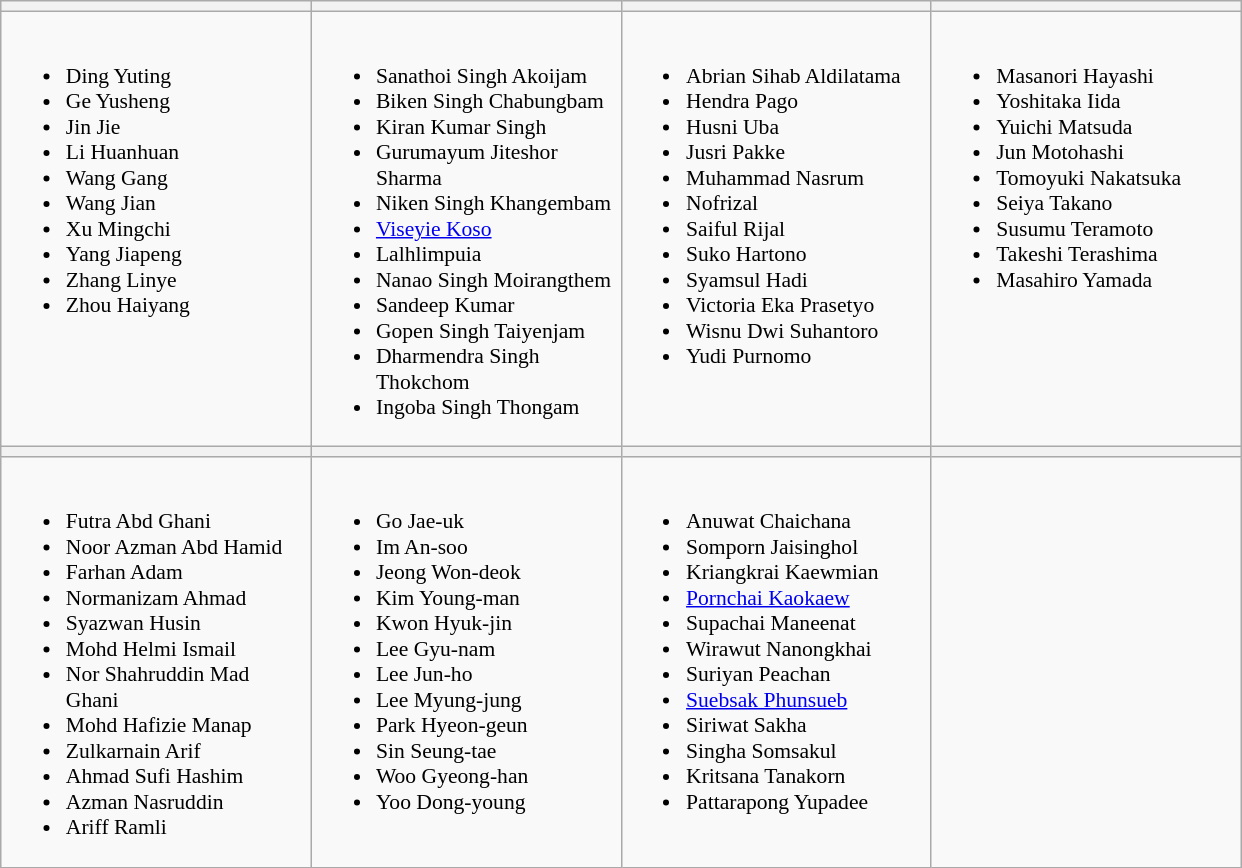<table class="wikitable" style="font-size:90%">
<tr>
<th width=200></th>
<th width=200></th>
<th width=200></th>
<th width=200></th>
</tr>
<tr>
<td valign=top><br><ul><li>Ding Yuting</li><li>Ge Yusheng</li><li>Jin Jie</li><li>Li Huanhuan</li><li>Wang Gang</li><li>Wang Jian</li><li>Xu Mingchi</li><li>Yang Jiapeng</li><li>Zhang Linye</li><li>Zhou Haiyang</li></ul></td>
<td valign=top><br><ul><li>Sanathoi Singh Akoijam</li><li>Biken Singh Chabungbam</li><li>Kiran Kumar Singh</li><li>Gurumayum Jiteshor Sharma</li><li>Niken Singh Khangembam</li><li><a href='#'>Viseyie Koso</a></li><li>Lalhlimpuia</li><li>Nanao Singh Moirangthem</li><li>Sandeep Kumar</li><li>Gopen Singh Taiyenjam</li><li>Dharmendra Singh Thokchom</li><li>Ingoba Singh Thongam</li></ul></td>
<td valign=top><br><ul><li>Abrian Sihab Aldilatama</li><li>Hendra Pago</li><li>Husni Uba</li><li>Jusri Pakke</li><li>Muhammad Nasrum</li><li>Nofrizal</li><li>Saiful Rijal</li><li>Suko Hartono</li><li>Syamsul Hadi</li><li>Victoria Eka Prasetyo</li><li>Wisnu Dwi Suhantoro</li><li>Yudi Purnomo</li></ul></td>
<td valign=top><br><ul><li>Masanori Hayashi</li><li>Yoshitaka Iida</li><li>Yuichi Matsuda</li><li>Jun Motohashi</li><li>Tomoyuki Nakatsuka</li><li>Seiya Takano</li><li>Susumu Teramoto</li><li>Takeshi Terashima</li><li>Masahiro Yamada</li></ul></td>
</tr>
<tr>
<th></th>
<th></th>
<th></th>
<th></th>
</tr>
<tr>
<td valign=top><br><ul><li>Futra Abd Ghani</li><li>Noor Azman Abd Hamid</li><li>Farhan Adam</li><li>Normanizam Ahmad</li><li>Syazwan Husin</li><li>Mohd Helmi Ismail</li><li>Nor Shahruddin Mad Ghani</li><li>Mohd Hafizie Manap</li><li>Zulkarnain Arif</li><li>Ahmad Sufi Hashim</li><li>Azman Nasruddin</li><li>Ariff Ramli</li></ul></td>
<td valign=top><br><ul><li>Go Jae-uk</li><li>Im An-soo</li><li>Jeong Won-deok</li><li>Kim Young-man</li><li>Kwon Hyuk-jin</li><li>Lee Gyu-nam</li><li>Lee Jun-ho</li><li>Lee Myung-jung</li><li>Park Hyeon-geun</li><li>Sin Seung-tae</li><li>Woo Gyeong-han</li><li>Yoo Dong-young</li></ul></td>
<td valign=top><br><ul><li>Anuwat Chaichana</li><li>Somporn Jaisinghol</li><li>Kriangkrai Kaewmian</li><li><a href='#'>Pornchai Kaokaew</a></li><li>Supachai Maneenat</li><li>Wirawut Nanongkhai</li><li>Suriyan Peachan</li><li><a href='#'>Suebsak Phunsueb</a></li><li>Siriwat Sakha</li><li>Singha Somsakul</li><li>Kritsana Tanakorn</li><li>Pattarapong Yupadee</li></ul></td>
<td valign=top></td>
</tr>
</table>
